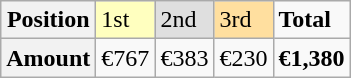<table class="wikitable">
<tr>
<th>Position</th>
<td bgcolor="#ffffbf">1st</td>
<td bgcolor="#dfdfdf">2nd</td>
<td bgcolor="#ffdf9f">3rd</td>
<td><strong>Total</strong></td>
</tr>
<tr>
<th>Amount</th>
<td>€767</td>
<td>€383</td>
<td>€230</td>
<td><strong>€1,380</strong></td>
</tr>
</table>
